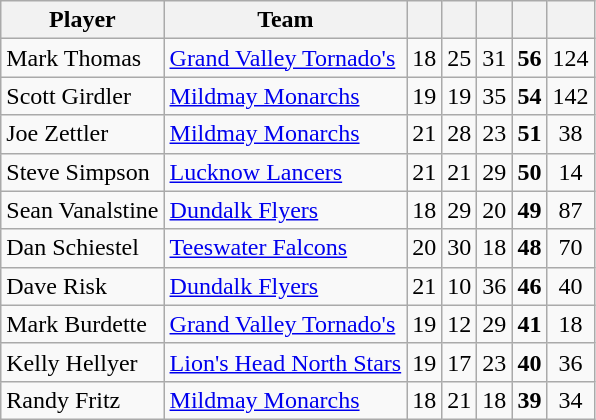<table class="wikitable" style="text-align:center">
<tr>
<th width:30%;">Player</th>
<th width:30%;">Team</th>
<th width:7.5%;"></th>
<th width:7.5%;"></th>
<th width:7.5%;"></th>
<th width:7.5%;"></th>
<th width:7.5%;"></th>
</tr>
<tr>
<td align=left>Mark Thomas</td>
<td align=left><a href='#'>Grand Valley Tornado's</a></td>
<td>18</td>
<td>25</td>
<td>31</td>
<td><strong>56</strong></td>
<td>124</td>
</tr>
<tr>
<td align=left>Scott Girdler</td>
<td align=left><a href='#'>Mildmay Monarchs</a></td>
<td>19</td>
<td>19</td>
<td>35</td>
<td><strong>54</strong></td>
<td>142</td>
</tr>
<tr>
<td align=left>Joe Zettler</td>
<td align=left><a href='#'>Mildmay Monarchs</a></td>
<td>21</td>
<td>28</td>
<td>23</td>
<td><strong>51</strong></td>
<td>38</td>
</tr>
<tr>
<td align=left>Steve Simpson</td>
<td align=left><a href='#'>Lucknow Lancers</a></td>
<td>21</td>
<td>21</td>
<td>29</td>
<td><strong>50</strong></td>
<td>14</td>
</tr>
<tr>
<td align=left>Sean Vanalstine</td>
<td align=left><a href='#'>Dundalk Flyers</a></td>
<td>18</td>
<td>29</td>
<td>20</td>
<td><strong>49</strong></td>
<td>87</td>
</tr>
<tr>
<td align=left>Dan Schiestel</td>
<td align=left><a href='#'>Teeswater Falcons</a></td>
<td>20</td>
<td>30</td>
<td>18</td>
<td><strong>48</strong></td>
<td>70</td>
</tr>
<tr>
<td align=left>Dave Risk</td>
<td align=left><a href='#'>Dundalk Flyers</a></td>
<td>21</td>
<td>10</td>
<td>36</td>
<td><strong>46</strong></td>
<td>40</td>
</tr>
<tr>
<td align=left>Mark Burdette</td>
<td align=left><a href='#'>Grand Valley Tornado's</a></td>
<td>19</td>
<td>12</td>
<td>29</td>
<td><strong>41</strong></td>
<td>18</td>
</tr>
<tr>
<td align=left>Kelly Hellyer</td>
<td align=left><a href='#'>Lion's Head North Stars</a></td>
<td>19</td>
<td>17</td>
<td>23</td>
<td><strong>40</strong></td>
<td>36</td>
</tr>
<tr>
<td align=left>Randy Fritz</td>
<td align=left><a href='#'>Mildmay Monarchs</a></td>
<td>18</td>
<td>21</td>
<td>18</td>
<td><strong>39</strong></td>
<td>34</td>
</tr>
</table>
